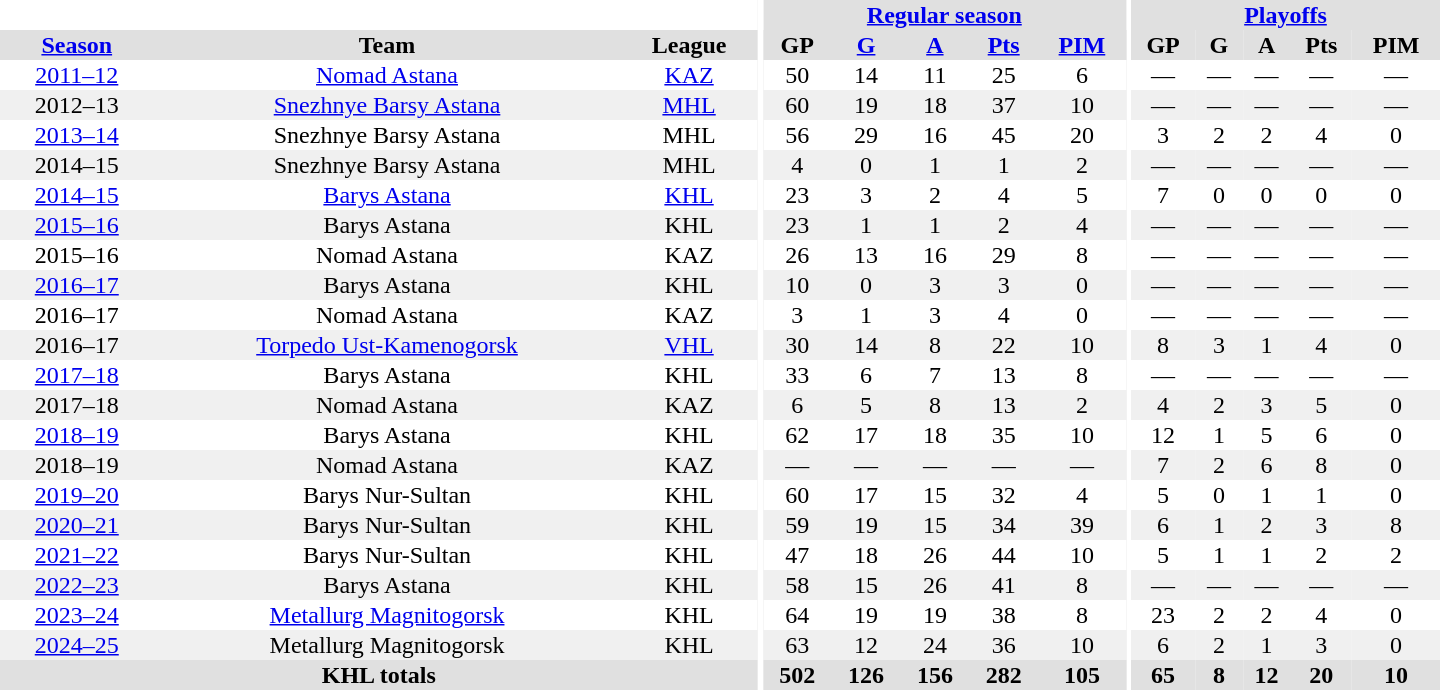<table border="0" cellpadding="1" cellspacing="0" style="text-align:center; width:60em">
<tr bgcolor="#e0e0e0">
<th colspan="3" bgcolor="#ffffff"></th>
<th rowspan="100" bgcolor="#ffffff"></th>
<th colspan="5"><a href='#'>Regular season</a></th>
<th rowspan="100" bgcolor="#ffffff"></th>
<th colspan="5"><a href='#'>Playoffs</a></th>
</tr>
<tr bgcolor="#e0e0e0">
<th><a href='#'>Season</a></th>
<th>Team</th>
<th>League</th>
<th>GP</th>
<th><a href='#'>G</a></th>
<th><a href='#'>A</a></th>
<th><a href='#'>Pts</a></th>
<th><a href='#'>PIM</a></th>
<th>GP</th>
<th>G</th>
<th>A</th>
<th>Pts</th>
<th>PIM</th>
</tr>
<tr>
<td><a href='#'>2011–12</a></td>
<td><a href='#'>Nomad Astana</a></td>
<td><a href='#'>KAZ</a></td>
<td>50</td>
<td>14</td>
<td>11</td>
<td>25</td>
<td>6</td>
<td>—</td>
<td>—</td>
<td>—</td>
<td>—</td>
<td>—</td>
</tr>
<tr bgcolor="#f0f0f0">
<td>2012–13</td>
<td><a href='#'>Snezhnye Barsy Astana</a></td>
<td><a href='#'>MHL</a></td>
<td>60</td>
<td>19</td>
<td>18</td>
<td>37</td>
<td>10</td>
<td>—</td>
<td>—</td>
<td>—</td>
<td>—</td>
<td>—</td>
</tr>
<tr>
<td><a href='#'>2013–14</a></td>
<td>Snezhnye Barsy Astana</td>
<td>MHL</td>
<td>56</td>
<td>29</td>
<td>16</td>
<td>45</td>
<td>20</td>
<td>3</td>
<td>2</td>
<td>2</td>
<td>4</td>
<td>0</td>
</tr>
<tr bgcolor="#f0f0f0">
<td>2014–15</td>
<td>Snezhnye Barsy Astana</td>
<td>MHL</td>
<td>4</td>
<td>0</td>
<td>1</td>
<td>1</td>
<td>2</td>
<td>—</td>
<td>—</td>
<td>—</td>
<td>—</td>
<td>—</td>
</tr>
<tr>
<td><a href='#'>2014–15</a></td>
<td><a href='#'>Barys Astana</a></td>
<td><a href='#'>KHL</a></td>
<td>23</td>
<td>3</td>
<td>2</td>
<td>4</td>
<td>5</td>
<td>7</td>
<td>0</td>
<td>0</td>
<td>0</td>
<td>0</td>
</tr>
<tr bgcolor="#f0f0f0">
<td><a href='#'>2015–16</a></td>
<td>Barys Astana</td>
<td>KHL</td>
<td>23</td>
<td>1</td>
<td>1</td>
<td>2</td>
<td>4</td>
<td>—</td>
<td>—</td>
<td>—</td>
<td>—</td>
<td>—</td>
</tr>
<tr>
<td>2015–16</td>
<td>Nomad Astana</td>
<td>KAZ</td>
<td>26</td>
<td>13</td>
<td>16</td>
<td>29</td>
<td>8</td>
<td>—</td>
<td>—</td>
<td>—</td>
<td>—</td>
<td>—</td>
</tr>
<tr bgcolor="#f0f0f0">
<td><a href='#'>2016–17</a></td>
<td>Barys Astana</td>
<td>KHL</td>
<td>10</td>
<td>0</td>
<td>3</td>
<td>3</td>
<td>0</td>
<td>—</td>
<td>—</td>
<td>—</td>
<td>—</td>
<td>—</td>
</tr>
<tr>
<td>2016–17</td>
<td>Nomad Astana</td>
<td>KAZ</td>
<td>3</td>
<td>1</td>
<td>3</td>
<td>4</td>
<td>0</td>
<td>—</td>
<td>—</td>
<td>—</td>
<td>—</td>
<td>—</td>
</tr>
<tr bgcolor="#f0f0f0">
<td>2016–17</td>
<td><a href='#'>Torpedo Ust-Kamenogorsk</a></td>
<td><a href='#'>VHL</a></td>
<td>30</td>
<td>14</td>
<td>8</td>
<td>22</td>
<td>10</td>
<td>8</td>
<td>3</td>
<td>1</td>
<td>4</td>
<td>0</td>
</tr>
<tr>
<td><a href='#'>2017–18</a></td>
<td>Barys Astana</td>
<td>KHL</td>
<td>33</td>
<td>6</td>
<td>7</td>
<td>13</td>
<td>8</td>
<td>—</td>
<td>—</td>
<td>—</td>
<td>—</td>
<td>—</td>
</tr>
<tr bgcolor="#f0f0f0">
<td>2017–18</td>
<td>Nomad Astana</td>
<td>KAZ</td>
<td>6</td>
<td>5</td>
<td>8</td>
<td>13</td>
<td>2</td>
<td>4</td>
<td>2</td>
<td>3</td>
<td>5</td>
<td>0</td>
</tr>
<tr>
<td><a href='#'>2018–19</a></td>
<td>Barys Astana</td>
<td>KHL</td>
<td>62</td>
<td>17</td>
<td>18</td>
<td>35</td>
<td>10</td>
<td>12</td>
<td>1</td>
<td>5</td>
<td>6</td>
<td>0</td>
</tr>
<tr bgcolor="#f0f0f0">
<td>2018–19</td>
<td>Nomad Astana</td>
<td>KAZ</td>
<td>—</td>
<td>—</td>
<td>—</td>
<td>—</td>
<td>—</td>
<td>7</td>
<td>2</td>
<td>6</td>
<td>8</td>
<td>0</td>
</tr>
<tr>
<td><a href='#'>2019–20</a></td>
<td>Barys Nur-Sultan</td>
<td>KHL</td>
<td>60</td>
<td>17</td>
<td>15</td>
<td>32</td>
<td>4</td>
<td>5</td>
<td>0</td>
<td>1</td>
<td>1</td>
<td>0</td>
</tr>
<tr bgcolor="#f0f0f0">
<td><a href='#'>2020–21</a></td>
<td>Barys Nur-Sultan</td>
<td>KHL</td>
<td>59</td>
<td>19</td>
<td>15</td>
<td>34</td>
<td>39</td>
<td>6</td>
<td>1</td>
<td>2</td>
<td>3</td>
<td>8</td>
</tr>
<tr>
<td><a href='#'>2021–22</a></td>
<td>Barys Nur-Sultan</td>
<td>KHL</td>
<td>47</td>
<td>18</td>
<td>26</td>
<td>44</td>
<td>10</td>
<td>5</td>
<td>1</td>
<td>1</td>
<td>2</td>
<td>2</td>
</tr>
<tr bgcolor="#f0f0f0">
<td><a href='#'>2022–23</a></td>
<td>Barys Astana</td>
<td>KHL</td>
<td>58</td>
<td>15</td>
<td>26</td>
<td>41</td>
<td>8</td>
<td>—</td>
<td>—</td>
<td>—</td>
<td>—</td>
<td>—</td>
</tr>
<tr>
<td><a href='#'>2023–24</a></td>
<td><a href='#'>Metallurg Magnitogorsk</a></td>
<td>KHL</td>
<td>64</td>
<td>19</td>
<td>19</td>
<td>38</td>
<td>8</td>
<td>23</td>
<td>2</td>
<td>2</td>
<td>4</td>
<td>0</td>
</tr>
<tr bgcolor="#f0f0f0">
<td><a href='#'>2024–25</a></td>
<td>Metallurg Magnitogorsk</td>
<td>KHL</td>
<td>63</td>
<td>12</td>
<td>24</td>
<td>36</td>
<td>10</td>
<td>6</td>
<td>2</td>
<td>1</td>
<td>3</td>
<td>0</td>
</tr>
<tr bgcolor="#e0e0e0">
<th colspan="3">KHL totals</th>
<th>502</th>
<th>126</th>
<th>156</th>
<th>282</th>
<th>105</th>
<th>65</th>
<th>8</th>
<th>12</th>
<th>20</th>
<th>10</th>
</tr>
</table>
